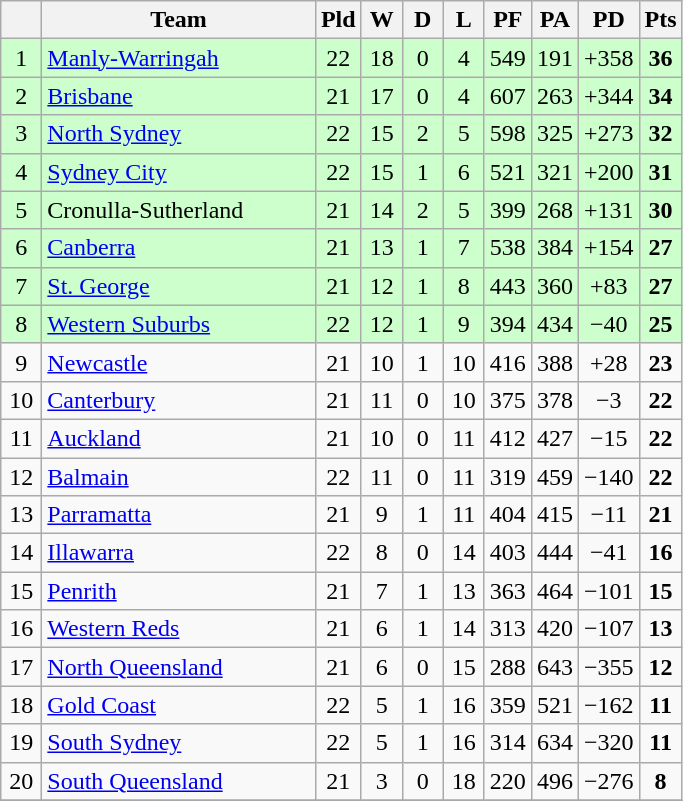<table class="wikitable" style="text-align:center;">
<tr>
<th width=20 abbr="Position×"></th>
<th width=175>Team</th>
<th width=20 abbr="Played">Pld</th>
<th width=20 abbr="Won">W</th>
<th width=20 abbr="Drawn">D</th>
<th width=20 abbr="Lost">L</th>
<th width=20 abbr="Points for">PF</th>
<th width=20 abbr="Points against">PA</th>
<th width=20 abbr="Points difference">PD</th>
<th width=20 abbr="Points">Pts</th>
</tr>
<tr style="background: #ccffcc;">
<td>1</td>
<td style="text-align:left;"> <a href='#'>Manly-Warringah</a></td>
<td>22</td>
<td>18</td>
<td>0</td>
<td>4</td>
<td>549</td>
<td>191</td>
<td>+358</td>
<td><strong>36</strong></td>
</tr>
<tr style="background: #ccffcc;">
<td>2</td>
<td style="text-align:left;"> <a href='#'>Brisbane</a></td>
<td>21</td>
<td>17</td>
<td>0</td>
<td>4</td>
<td>607</td>
<td>263</td>
<td>+344</td>
<td><strong>34</strong></td>
</tr>
<tr style="background: #ccffcc;">
<td>3</td>
<td style="text-align:left;"> <a href='#'>North Sydney</a></td>
<td>22</td>
<td>15</td>
<td>2</td>
<td>5</td>
<td>598</td>
<td>325</td>
<td>+273</td>
<td><strong>32</strong></td>
</tr>
<tr style="background: #ccffcc;">
<td>4</td>
<td style="text-align:left;"> <a href='#'>Sydney City</a></td>
<td>22</td>
<td>15</td>
<td>1</td>
<td>6</td>
<td>521</td>
<td>321</td>
<td>+200</td>
<td><strong>31</strong></td>
</tr>
<tr style="background: #ccffcc;">
<td>5</td>
<td style="text-align:left;"> Cronulla-Sutherland</td>
<td>21</td>
<td>14</td>
<td>2</td>
<td>5</td>
<td>399</td>
<td>268</td>
<td>+131</td>
<td><strong>30</strong></td>
</tr>
<tr style="background: #ccffcc;">
<td>6</td>
<td style="text-align:left;"> <a href='#'>Canberra</a></td>
<td>21</td>
<td>13</td>
<td>1</td>
<td>7</td>
<td>538</td>
<td>384</td>
<td>+154</td>
<td><strong>27</strong></td>
</tr>
<tr style="background: #ccffcc;">
<td>7</td>
<td style="text-align:left;"> <a href='#'>St. George</a></td>
<td>21</td>
<td>12</td>
<td>1</td>
<td>8</td>
<td>443</td>
<td>360</td>
<td>+83</td>
<td><strong>27</strong></td>
</tr>
<tr style="background: #ccffcc;">
<td>8</td>
<td style="text-align:left;"> <a href='#'>Western Suburbs</a></td>
<td>22</td>
<td>12</td>
<td>1</td>
<td>9</td>
<td>394</td>
<td>434</td>
<td>−40</td>
<td><strong>25</strong></td>
</tr>
<tr>
<td>9</td>
<td style="text-align:left;"> <a href='#'>Newcastle</a></td>
<td>21</td>
<td>10</td>
<td>1</td>
<td>10</td>
<td>416</td>
<td>388</td>
<td>+28</td>
<td><strong>23</strong></td>
</tr>
<tr>
<td>10</td>
<td style="text-align:left;"> <a href='#'>Canterbury</a></td>
<td>21</td>
<td>11</td>
<td>0</td>
<td>10</td>
<td>375</td>
<td>378</td>
<td>−3</td>
<td><strong>22</strong></td>
</tr>
<tr>
<td>11</td>
<td style="text-align:left;"> <a href='#'>Auckland</a></td>
<td>21</td>
<td>10</td>
<td>0</td>
<td>11</td>
<td>412</td>
<td>427</td>
<td>−15</td>
<td><strong>22</strong></td>
</tr>
<tr>
<td>12</td>
<td style="text-align:left;"> <a href='#'>Balmain</a></td>
<td>22</td>
<td>11</td>
<td>0</td>
<td>11</td>
<td>319</td>
<td>459</td>
<td>−140</td>
<td><strong>22</strong></td>
</tr>
<tr>
<td>13</td>
<td style="text-align:left;"> <a href='#'>Parramatta</a></td>
<td>21</td>
<td>9</td>
<td>1</td>
<td>11</td>
<td>404</td>
<td>415</td>
<td>−11</td>
<td><strong>21</strong></td>
</tr>
<tr>
<td>14</td>
<td style="text-align:left;"> <a href='#'>Illawarra</a></td>
<td>22</td>
<td>8</td>
<td>0</td>
<td>14</td>
<td>403</td>
<td>444</td>
<td>−41</td>
<td><strong>16</strong></td>
</tr>
<tr>
<td>15</td>
<td style="text-align:left;"> <a href='#'>Penrith</a></td>
<td>21</td>
<td>7</td>
<td>1</td>
<td>13</td>
<td>363</td>
<td>464</td>
<td>−101</td>
<td><strong>15</strong></td>
</tr>
<tr>
<td>16</td>
<td style="text-align:left;"> <a href='#'>Western Reds</a></td>
<td>21</td>
<td>6</td>
<td>1</td>
<td>14</td>
<td>313</td>
<td>420</td>
<td>−107</td>
<td><strong>13</strong></td>
</tr>
<tr>
<td>17</td>
<td style="text-align:left;"> <a href='#'>North Queensland</a></td>
<td>21</td>
<td>6</td>
<td>0</td>
<td>15</td>
<td>288</td>
<td>643</td>
<td>−355</td>
<td><strong>12</strong></td>
</tr>
<tr>
<td>18</td>
<td style="text-align:left;"> <a href='#'>Gold Coast</a></td>
<td>22</td>
<td>5</td>
<td>1</td>
<td>16</td>
<td>359</td>
<td>521</td>
<td>−162</td>
<td><strong>11</strong></td>
</tr>
<tr>
<td>19</td>
<td style="text-align:left;"> <a href='#'>South Sydney</a></td>
<td>22</td>
<td>5</td>
<td>1</td>
<td>16</td>
<td>314</td>
<td>634</td>
<td>−320</td>
<td><strong>11</strong></td>
</tr>
<tr>
<td>20</td>
<td style="text-align:left;"> <a href='#'>South Queensland</a></td>
<td>21</td>
<td>3</td>
<td>0</td>
<td>18</td>
<td>220</td>
<td>496</td>
<td>−276</td>
<td><strong>8</strong></td>
</tr>
<tr>
</tr>
</table>
